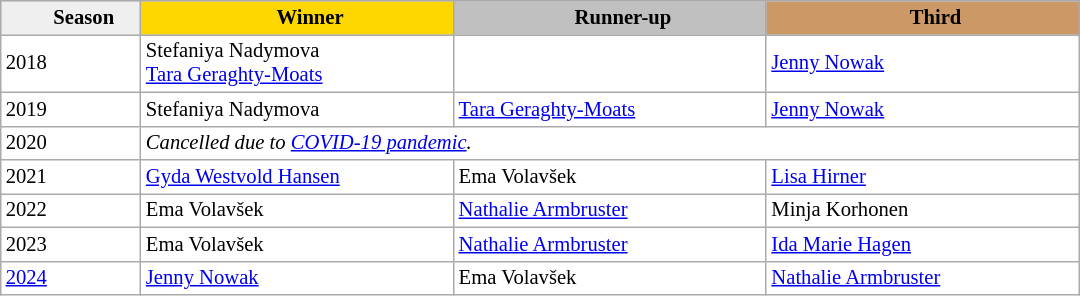<table class="wikitable sortable" style="background:#fff; font-size:86%; line-height:16px; border:gray solid 1px; width:720px;">
<tr style="background:#ccc; text-align:center;">
<th style="width:13%; background:#efefef;">     Season</th>
<th style="width:29%; background:gold">     Winner</th>
<th style="width:29%; background:silver">     Runner-up</th>
<th style="width:29%; background:#c96;">     Third</th>
</tr>
<tr>
<td>2018</td>
<td> Stefaniya Nadymova<br> <a href='#'>Tara Geraghty-Moats</a></td>
<td></td>
<td> <a href='#'>Jenny Nowak</a></td>
</tr>
<tr>
<td>2019</td>
<td> Stefaniya Nadymova</td>
<td> <a href='#'>Tara Geraghty-Moats</a></td>
<td> <a href='#'>Jenny Nowak</a></td>
</tr>
<tr>
<td>2020</td>
<td colspan="3"><em>Cancelled due to <a href='#'>COVID-19 pandemic</a>.</em></td>
</tr>
<tr>
<td>2021</td>
<td> <a href='#'>Gyda Westvold Hansen</a></td>
<td> Ema Volavšek</td>
<td> <a href='#'>Lisa Hirner</a></td>
</tr>
<tr>
<td>2022</td>
<td> Ema Volavšek</td>
<td> <a href='#'>Nathalie Armbruster</a></td>
<td> Minja Korhonen</td>
</tr>
<tr>
<td>2023</td>
<td> Ema Volavšek</td>
<td> <a href='#'>Nathalie Armbruster</a></td>
<td> <a href='#'>Ida Marie Hagen</a></td>
</tr>
<tr>
<td><a href='#'>2024</a></td>
<td> <a href='#'>Jenny Nowak</a></td>
<td> Ema Volavšek</td>
<td> <a href='#'>Nathalie Armbruster</a></td>
</tr>
</table>
